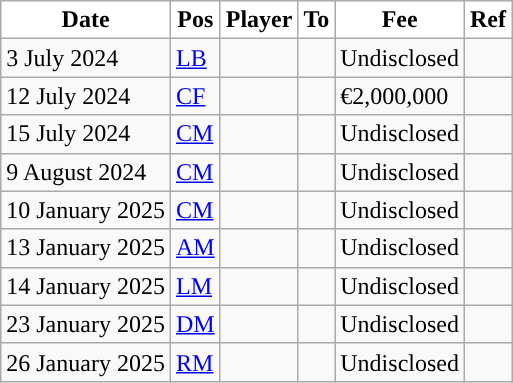<table class="wikitable plainrowheaders sortable">
<tr>
<th style="background:white; color:black; ">Date</th>
<th style="background:white; color:black; ">Pos</th>
<th style="background:white; color:black; ">Player</th>
<th style="background:white; color:black; ">To</th>
<th style="background:white; color:black; ">Fee</th>
<th style="background:white; color:black; ">Ref</th>
</tr>
<tr>
<td>3 July 2024</td>
<td><a href='#'>LB</a></td>
<td></td>
<td></td>
<td>Undisclosed</td>
<td></td>
</tr>
<tr>
<td>12 July 2024</td>
<td><a href='#'>CF</a></td>
<td></td>
<td></td>
<td>€2,000,000</td>
<td></td>
</tr>
<tr>
<td>15 July 2024</td>
<td><a href='#'>CM</a></td>
<td></td>
<td></td>
<td>Undisclosed</td>
<td></td>
</tr>
<tr>
<td>9 August 2024</td>
<td><a href='#'>CM</a></td>
<td></td>
<td></td>
<td>Undisclosed</td>
<td></td>
</tr>
<tr>
<td>10 January 2025</td>
<td><a href='#'>CM</a></td>
<td></td>
<td></td>
<td>Undisclosed</td>
<td></td>
</tr>
<tr>
<td>13 January 2025</td>
<td><a href='#'>AM</a></td>
<td></td>
<td></td>
<td>Undisclosed</td>
<td></td>
</tr>
<tr>
<td>14 January 2025</td>
<td><a href='#'>LM</a></td>
<td></td>
<td></td>
<td>Undisclosed</td>
<td></td>
</tr>
<tr>
<td>23 January 2025</td>
<td><a href='#'>DM</a></td>
<td></td>
<td></td>
<td>Undisclosed</td>
<td></td>
</tr>
<tr>
<td>26 January 2025</td>
<td><a href='#'>RM</a></td>
<td></td>
<td></td>
<td>Undisclosed</td>
<td></td>
</tr>
</table>
